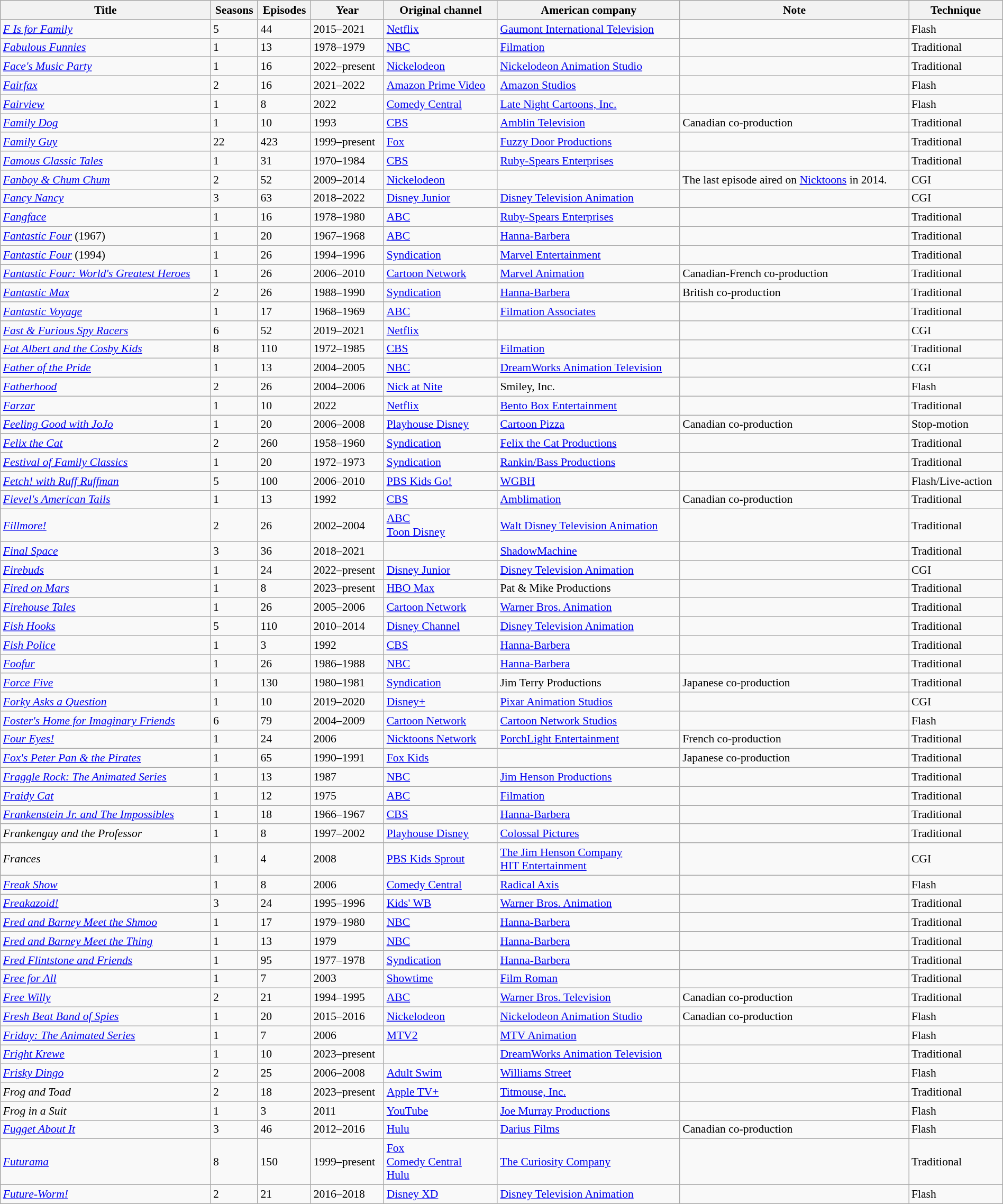<table class="wikitable sortable" style="text-align: left; font-size:90%; width:100%;">
<tr>
<th>Title</th>
<th>Seasons</th>
<th>Episodes</th>
<th>Year</th>
<th>Original channel</th>
<th>American company</th>
<th>Note</th>
<th>Technique</th>
</tr>
<tr>
<td><em><a href='#'>F Is for Family</a></em></td>
<td>5</td>
<td>44</td>
<td>2015–2021</td>
<td><a href='#'>Netflix</a></td>
<td><a href='#'>Gaumont International Television</a></td>
<td></td>
<td>Flash</td>
</tr>
<tr>
<td><em><a href='#'>Fabulous Funnies</a></em></td>
<td>1</td>
<td>13</td>
<td>1978–1979</td>
<td><a href='#'>NBC</a></td>
<td><a href='#'>Filmation</a></td>
<td></td>
<td>Traditional</td>
</tr>
<tr>
<td><em><a href='#'>Face's Music Party</a></em></td>
<td>1</td>
<td>16</td>
<td>2022–present</td>
<td><a href='#'>Nickelodeon</a></td>
<td><a href='#'>Nickelodeon Animation Studio</a></td>
<td></td>
<td>Traditional</td>
</tr>
<tr>
<td><em><a href='#'>Fairfax</a></em></td>
<td>2</td>
<td>16</td>
<td>2021–2022</td>
<td><a href='#'>Amazon Prime Video</a></td>
<td><a href='#'>Amazon Studios</a></td>
<td></td>
<td>Flash</td>
</tr>
<tr>
<td><em><a href='#'>Fairview</a></em></td>
<td>1</td>
<td>8</td>
<td>2022</td>
<td><a href='#'>Comedy Central</a></td>
<td><a href='#'>Late Night Cartoons, Inc.</a></td>
<td></td>
<td>Flash</td>
</tr>
<tr>
<td><em><a href='#'>Family Dog</a></em></td>
<td>1</td>
<td>10</td>
<td>1993</td>
<td><a href='#'>CBS</a></td>
<td><a href='#'>Amblin Television</a></td>
<td>Canadian co-production</td>
<td>Traditional</td>
</tr>
<tr>
<td><em><a href='#'>Family Guy</a></em></td>
<td>22</td>
<td>423</td>
<td>1999–present</td>
<td><a href='#'>Fox</a></td>
<td><a href='#'>Fuzzy Door Productions</a></td>
<td></td>
<td>Traditional</td>
</tr>
<tr>
<td><em><a href='#'>Famous Classic Tales</a></em></td>
<td>1</td>
<td>31</td>
<td>1970–1984</td>
<td><a href='#'>CBS</a></td>
<td><a href='#'>Ruby-Spears Enterprises</a></td>
<td></td>
<td>Traditional</td>
</tr>
<tr>
<td><em><a href='#'>Fanboy & Chum Chum</a></em></td>
<td>2</td>
<td>52</td>
<td>2009–2014</td>
<td><a href='#'>Nickelodeon</a></td>
<td></td>
<td>The last episode aired on <a href='#'>Nicktoons</a> in 2014.</td>
<td>CGI</td>
</tr>
<tr>
<td><em><a href='#'>Fancy Nancy</a></em></td>
<td>3</td>
<td>63</td>
<td>2018–2022</td>
<td><a href='#'>Disney Junior</a></td>
<td><a href='#'>Disney Television Animation</a></td>
<td></td>
<td>CGI</td>
</tr>
<tr>
<td><em><a href='#'>Fangface</a></em></td>
<td>1</td>
<td>16</td>
<td>1978–1980</td>
<td><a href='#'>ABC</a></td>
<td><a href='#'>Ruby-Spears Enterprises</a></td>
<td></td>
<td>Traditional</td>
</tr>
<tr>
<td><em><a href='#'>Fantastic Four</a></em> (1967)</td>
<td>1</td>
<td>20</td>
<td>1967–1968</td>
<td><a href='#'>ABC</a></td>
<td><a href='#'>Hanna-Barbera</a></td>
<td></td>
<td>Traditional</td>
</tr>
<tr>
<td><em><a href='#'>Fantastic Four</a></em> (1994)</td>
<td>1</td>
<td>26</td>
<td>1994–1996</td>
<td><a href='#'>Syndication</a></td>
<td><a href='#'>Marvel Entertainment</a></td>
<td></td>
<td>Traditional</td>
</tr>
<tr>
<td><em><a href='#'>Fantastic Four: World's Greatest Heroes</a></em></td>
<td>1</td>
<td>26</td>
<td>2006–2010</td>
<td><a href='#'>Cartoon Network</a></td>
<td><a href='#'>Marvel Animation</a></td>
<td>Canadian-French co-production</td>
<td>Traditional</td>
</tr>
<tr>
<td><em><a href='#'>Fantastic Max</a></em></td>
<td>2</td>
<td>26</td>
<td>1988–1990</td>
<td><a href='#'>Syndication</a></td>
<td><a href='#'>Hanna-Barbera</a></td>
<td>British co-production</td>
<td>Traditional</td>
</tr>
<tr>
<td><em><a href='#'>Fantastic Voyage</a></em></td>
<td>1</td>
<td>17</td>
<td>1968–1969</td>
<td><a href='#'>ABC</a></td>
<td><a href='#'>Filmation Associates</a></td>
<td></td>
<td>Traditional</td>
</tr>
<tr>
<td><em><a href='#'>Fast & Furious Spy Racers</a></em></td>
<td>6</td>
<td>52</td>
<td>2019–2021</td>
<td><a href='#'>Netflix</a></td>
<td></td>
<td></td>
<td>CGI</td>
</tr>
<tr>
<td><em><a href='#'>Fat Albert and the Cosby Kids</a></em></td>
<td>8</td>
<td>110</td>
<td>1972–1985</td>
<td><a href='#'>CBS</a></td>
<td><a href='#'>Filmation</a></td>
<td></td>
<td>Traditional</td>
</tr>
<tr>
<td><em><a href='#'>Father of the Pride</a></em></td>
<td>1</td>
<td>13</td>
<td>2004–2005</td>
<td><a href='#'>NBC</a></td>
<td><a href='#'>DreamWorks Animation Television</a></td>
<td></td>
<td>CGI</td>
</tr>
<tr>
<td><em><a href='#'>Fatherhood</a></em></td>
<td>2</td>
<td>26</td>
<td>2004–2006</td>
<td><a href='#'>Nick at Nite</a></td>
<td>Smiley, Inc.</td>
<td></td>
<td>Flash</td>
</tr>
<tr>
<td><em><a href='#'>Farzar</a></em></td>
<td>1</td>
<td>10</td>
<td>2022</td>
<td><a href='#'>Netflix</a></td>
<td><a href='#'>Bento Box Entertainment</a></td>
<td></td>
<td>Traditional</td>
</tr>
<tr>
<td><em><a href='#'>Feeling Good with JoJo</a></em></td>
<td>1</td>
<td>20</td>
<td>2006–2008</td>
<td><a href='#'>Playhouse Disney</a></td>
<td><a href='#'>Cartoon Pizza</a></td>
<td>Canadian co-production</td>
<td>Stop-motion</td>
</tr>
<tr>
<td><em><a href='#'>Felix the Cat</a></em></td>
<td>2</td>
<td>260</td>
<td>1958–1960</td>
<td><a href='#'>Syndication</a></td>
<td><a href='#'>Felix the Cat Productions</a></td>
<td></td>
<td>Traditional</td>
</tr>
<tr>
<td><em><a href='#'>Festival of Family Classics</a></em></td>
<td>1</td>
<td>20</td>
<td>1972–1973</td>
<td><a href='#'>Syndication</a></td>
<td><a href='#'>Rankin/Bass Productions</a></td>
<td></td>
<td>Traditional</td>
</tr>
<tr>
<td><em><a href='#'>Fetch! with Ruff Ruffman</a></em></td>
<td>5</td>
<td>100</td>
<td>2006–2010</td>
<td><a href='#'>PBS Kids Go!</a></td>
<td><a href='#'>WGBH</a></td>
<td></td>
<td>Flash/Live-action</td>
</tr>
<tr>
<td><em><a href='#'>Fievel's American Tails</a></em></td>
<td>1</td>
<td>13</td>
<td>1992</td>
<td><a href='#'>CBS</a></td>
<td><a href='#'>Amblimation</a></td>
<td>Canadian co-production</td>
<td>Traditional</td>
</tr>
<tr>
<td><em><a href='#'>Fillmore!</a></em></td>
<td>2</td>
<td>26</td>
<td>2002–2004</td>
<td><a href='#'>ABC</a><br><a href='#'>Toon Disney</a></td>
<td><a href='#'>Walt Disney Television Animation</a></td>
<td></td>
<td>Traditional</td>
</tr>
<tr>
<td><em><a href='#'>Final Space</a></em></td>
<td>3</td>
<td>36</td>
<td>2018–2021</td>
<td></td>
<td><a href='#'>ShadowMachine</a></td>
<td></td>
<td>Traditional</td>
</tr>
<tr>
<td><em><a href='#'>Firebuds</a></em></td>
<td>1</td>
<td>24</td>
<td>2022–present</td>
<td><a href='#'>Disney Junior</a></td>
<td><a href='#'>Disney Television Animation</a></td>
<td></td>
<td>CGI</td>
</tr>
<tr>
<td><em><a href='#'>Fired on Mars</a></em></td>
<td>1</td>
<td>8</td>
<td>2023–present</td>
<td><a href='#'>HBO Max</a></td>
<td>Pat & Mike Productions</td>
<td></td>
<td>Traditional</td>
</tr>
<tr>
<td><em><a href='#'>Firehouse Tales</a></em></td>
<td>1</td>
<td>26</td>
<td>2005–2006</td>
<td><a href='#'>Cartoon Network</a></td>
<td><a href='#'>Warner Bros. Animation</a></td>
<td></td>
<td>Traditional</td>
</tr>
<tr>
<td><em><a href='#'>Fish Hooks</a></em></td>
<td>5</td>
<td>110</td>
<td>2010–2014</td>
<td><a href='#'>Disney Channel</a></td>
<td><a href='#'>Disney Television Animation</a></td>
<td></td>
<td>Traditional</td>
</tr>
<tr>
<td><em><a href='#'>Fish Police</a></em></td>
<td>1</td>
<td>3</td>
<td>1992</td>
<td><a href='#'>CBS</a></td>
<td><a href='#'>Hanna-Barbera</a></td>
<td></td>
<td>Traditional</td>
</tr>
<tr>
<td><em><a href='#'>Foofur</a></em></td>
<td>1</td>
<td>26</td>
<td>1986–1988</td>
<td><a href='#'>NBC</a></td>
<td><a href='#'>Hanna-Barbera</a></td>
<td></td>
<td>Traditional</td>
</tr>
<tr>
<td><em><a href='#'>Force Five</a></em></td>
<td>1</td>
<td>130</td>
<td>1980–1981</td>
<td><a href='#'>Syndication</a></td>
<td>Jim Terry Productions</td>
<td>Japanese co-production</td>
<td>Traditional</td>
</tr>
<tr>
<td><em><a href='#'>Forky Asks a Question</a></em></td>
<td>1</td>
<td>10</td>
<td>2019–2020</td>
<td><a href='#'>Disney+</a></td>
<td><a href='#'>Pixar Animation Studios</a></td>
<td></td>
<td>CGI</td>
</tr>
<tr>
<td><em><a href='#'>Foster's Home for Imaginary Friends</a></em></td>
<td>6</td>
<td>79</td>
<td>2004–2009</td>
<td><a href='#'>Cartoon Network</a></td>
<td><a href='#'>Cartoon Network Studios</a></td>
<td></td>
<td>Flash</td>
</tr>
<tr>
<td><em><a href='#'>Four Eyes!</a></em></td>
<td>1</td>
<td>24</td>
<td>2006</td>
<td><a href='#'>Nicktoons Network</a></td>
<td><a href='#'>PorchLight Entertainment</a></td>
<td>French co-production</td>
<td>Traditional</td>
</tr>
<tr>
<td><em><a href='#'>Fox's Peter Pan & the Pirates</a></em></td>
<td>1</td>
<td>65</td>
<td>1990–1991</td>
<td><a href='#'>Fox Kids</a></td>
<td></td>
<td>Japanese co-production</td>
<td>Traditional</td>
</tr>
<tr>
<td><em><a href='#'>Fraggle Rock: The Animated Series</a></em></td>
<td>1</td>
<td>13</td>
<td>1987</td>
<td><a href='#'>NBC</a></td>
<td><a href='#'>Jim Henson Productions</a></td>
<td></td>
<td>Traditional</td>
</tr>
<tr>
<td><em><a href='#'>Fraidy Cat</a></em></td>
<td>1</td>
<td>12</td>
<td>1975</td>
<td><a href='#'>ABC</a></td>
<td><a href='#'>Filmation</a></td>
<td></td>
<td>Traditional</td>
</tr>
<tr>
<td><em><a href='#'>Frankenstein Jr. and The Impossibles</a></em></td>
<td>1</td>
<td>18</td>
<td>1966–1967</td>
<td><a href='#'>CBS</a></td>
<td><a href='#'>Hanna-Barbera</a></td>
<td></td>
<td>Traditional</td>
</tr>
<tr>
<td><em>Frankenguy and the Professor</em></td>
<td>1</td>
<td>8</td>
<td>1997–2002</td>
<td><a href='#'>Playhouse Disney</a></td>
<td><a href='#'>Colossal Pictures</a></td>
<td></td>
<td>Traditional</td>
</tr>
<tr>
<td><em>Frances</em></td>
<td>1</td>
<td>4</td>
<td>2008</td>
<td><a href='#'>PBS Kids Sprout</a></td>
<td><a href='#'>The Jim Henson Company</a><br><a href='#'>HIT Entertainment</a></td>
<td></td>
<td>CGI</td>
</tr>
<tr>
<td><em><a href='#'>Freak Show</a></em></td>
<td>1</td>
<td>8</td>
<td>2006</td>
<td><a href='#'>Comedy Central</a></td>
<td><a href='#'>Radical Axis</a></td>
<td></td>
<td>Flash</td>
</tr>
<tr>
<td><em><a href='#'>Freakazoid!</a></em></td>
<td>3</td>
<td>24</td>
<td>1995–1996</td>
<td><a href='#'>Kids' WB</a></td>
<td><a href='#'>Warner Bros. Animation</a></td>
<td></td>
<td>Traditional</td>
</tr>
<tr>
<td><em><a href='#'>Fred and Barney Meet the Shmoo</a></em></td>
<td>1</td>
<td>17</td>
<td>1979–1980</td>
<td><a href='#'>NBC</a></td>
<td><a href='#'>Hanna-Barbera</a></td>
<td></td>
<td>Traditional</td>
</tr>
<tr>
<td><em><a href='#'>Fred and Barney Meet the Thing</a></em></td>
<td>1</td>
<td>13</td>
<td>1979</td>
<td><a href='#'>NBC</a></td>
<td><a href='#'>Hanna-Barbera</a></td>
<td></td>
<td>Traditional</td>
</tr>
<tr>
<td><em><a href='#'>Fred Flintstone and Friends</a></em></td>
<td>1</td>
<td>95</td>
<td>1977–1978</td>
<td><a href='#'>Syndication</a></td>
<td><a href='#'>Hanna-Barbera</a></td>
<td></td>
<td>Traditional</td>
</tr>
<tr>
<td><em><a href='#'>Free for All</a></em></td>
<td>1</td>
<td>7</td>
<td>2003</td>
<td><a href='#'>Showtime</a></td>
<td><a href='#'>Film Roman</a></td>
<td></td>
<td>Traditional</td>
</tr>
<tr>
<td><em><a href='#'>Free Willy</a></em></td>
<td>2</td>
<td>21</td>
<td>1994–1995</td>
<td><a href='#'>ABC</a></td>
<td><a href='#'>Warner Bros. Television</a></td>
<td>Canadian co-production</td>
<td>Traditional</td>
</tr>
<tr>
<td><em><a href='#'>Fresh Beat Band of Spies</a></em></td>
<td>1</td>
<td>20</td>
<td>2015–2016</td>
<td><a href='#'>Nickelodeon</a></td>
<td><a href='#'>Nickelodeon Animation Studio</a></td>
<td>Canadian co-production</td>
<td>Flash</td>
</tr>
<tr>
<td><em><a href='#'>Friday: The Animated Series</a></em></td>
<td>1</td>
<td>7</td>
<td>2006</td>
<td><a href='#'>MTV2</a></td>
<td><a href='#'>MTV Animation</a></td>
<td></td>
<td>Flash</td>
</tr>
<tr>
<td><em><a href='#'>Fright Krewe</a></em></td>
<td>1</td>
<td>10</td>
<td>2023–present</td>
<td></td>
<td><a href='#'>DreamWorks Animation Television</a></td>
<td></td>
<td>Traditional</td>
</tr>
<tr>
<td><em><a href='#'>Frisky Dingo</a></em></td>
<td>2</td>
<td>25</td>
<td>2006–2008</td>
<td><a href='#'>Adult Swim</a></td>
<td><a href='#'>Williams Street</a></td>
<td></td>
<td>Flash</td>
</tr>
<tr>
<td><em>Frog and Toad</em></td>
<td>2</td>
<td>18</td>
<td>2023–present</td>
<td><a href='#'>Apple TV+</a></td>
<td><a href='#'>Titmouse, Inc.</a></td>
<td></td>
<td>Traditional</td>
</tr>
<tr>
<td><em>Frog in a Suit</em></td>
<td>1</td>
<td>3</td>
<td>2011</td>
<td><a href='#'>YouTube</a></td>
<td><a href='#'>Joe Murray Productions</a></td>
<td></td>
<td>Flash</td>
</tr>
<tr>
<td><em><a href='#'>Fugget About It</a></em></td>
<td>3</td>
<td>46</td>
<td>2012–2016</td>
<td><a href='#'>Hulu</a></td>
<td><a href='#'>Darius Films</a></td>
<td>Canadian co-production</td>
<td>Flash</td>
</tr>
<tr>
<td><em><a href='#'>Futurama</a></em></td>
<td>8</td>
<td>150</td>
<td>1999–present</td>
<td><a href='#'>Fox</a><br><a href='#'>Comedy Central</a><br><a href='#'>Hulu</a></td>
<td><a href='#'>The Curiosity Company</a></td>
<td></td>
<td>Traditional</td>
</tr>
<tr>
<td><em><a href='#'>Future-Worm!</a></em></td>
<td>2</td>
<td>21</td>
<td>2016–2018</td>
<td><a href='#'>Disney XD</a></td>
<td><a href='#'>Disney Television Animation</a></td>
<td></td>
<td>Flash</td>
</tr>
</table>
